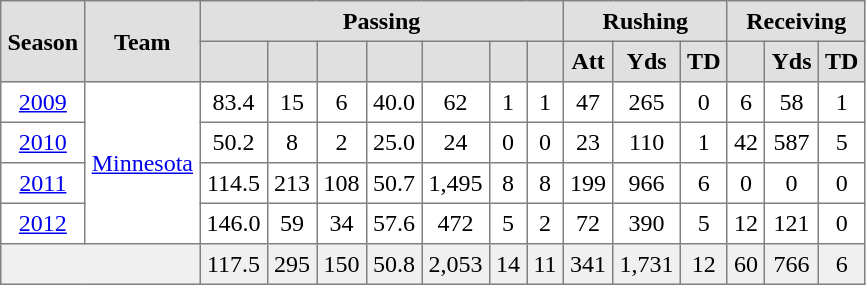<table border="1" cellpadding="4" style="border-collapse:collapse; text-align:center;">
<tr style="text-align:center;background:#e0e0e0;">
<th rowspan="2">Season</th>
<th rowspan="2">Team</th>
<th colspan="7">Passing</th>
<th colspan="3">Rushing</th>
<th colspan="3">Receiving</th>
</tr>
<tr style="text-align:center; background:#e0e0e0;">
<th></th>
<th></th>
<th></th>
<th></th>
<th></th>
<th></th>
<th></th>
<th>Att</th>
<th>Yds</th>
<th>TD</th>
<th></th>
<th>Yds</th>
<th>TD</th>
</tr>
<tr>
<td><a href='#'>2009</a></td>
<td rowspan="4"><a href='#'>Minnesota</a></td>
<td>83.4</td>
<td>15</td>
<td>6</td>
<td>40.0</td>
<td>62</td>
<td>1</td>
<td>1</td>
<td>47</td>
<td>265</td>
<td>0</td>
<td>6</td>
<td>58</td>
<td>1</td>
</tr>
<tr>
<td><a href='#'>2010</a></td>
<td>50.2</td>
<td>8</td>
<td>2</td>
<td>25.0</td>
<td>24</td>
<td>0</td>
<td>0</td>
<td>23</td>
<td>110</td>
<td>1</td>
<td>42</td>
<td>587</td>
<td>5</td>
</tr>
<tr>
<td><a href='#'>2011</a></td>
<td>114.5</td>
<td>213</td>
<td>108</td>
<td>50.7</td>
<td>1,495</td>
<td>8</td>
<td>8</td>
<td>199</td>
<td>966</td>
<td>6</td>
<td>0</td>
<td>0</td>
<td>0</td>
</tr>
<tr>
<td><a href='#'>2012</a></td>
<td>146.0</td>
<td>59</td>
<td>34</td>
<td>57.6</td>
<td>472</td>
<td>5</td>
<td>2</td>
<td>72</td>
<td>390</td>
<td>5</td>
<td>12</td>
<td>121</td>
<td>0</td>
</tr>
<tr style="background:#f0f0f0;">
<td colspan=2></td>
<td>117.5</td>
<td>295</td>
<td>150</td>
<td>50.8</td>
<td>2,053</td>
<td>14</td>
<td>11</td>
<td>341</td>
<td>1,731</td>
<td>12</td>
<td>60</td>
<td>766</td>
<td>6</td>
</tr>
</table>
